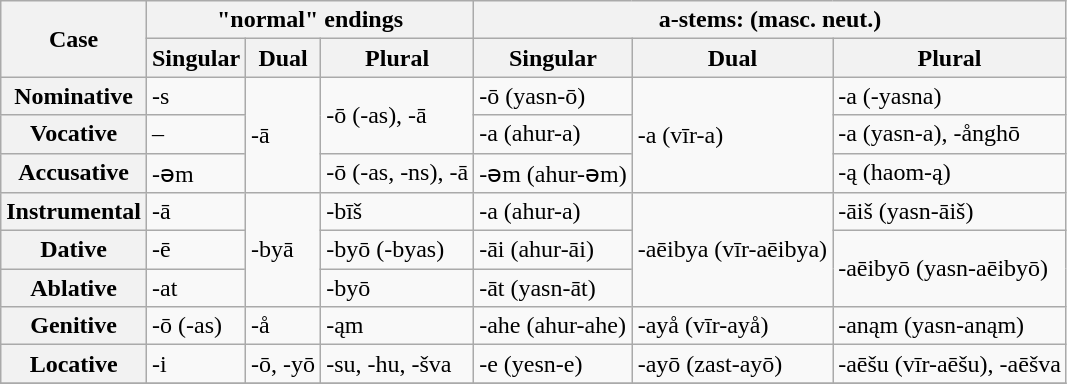<table class="wikitable">
<tr>
<th rowspan="2">Case</th>
<th colspan="3">"normal" endings</th>
<th colspan="3">a-stems: (masc. neut.)</th>
</tr>
<tr>
<th>Singular</th>
<th>Dual</th>
<th>Plural</th>
<th>Singular</th>
<th>Dual</th>
<th>Plural</th>
</tr>
<tr>
<th>Nominative</th>
<td>-s</td>
<td rowspan="3">-ā</td>
<td rowspan="2">-ō (-as), -ā</td>
<td>-ō (yasn-ō)</td>
<td rowspan="3">-a (vīr-a)</td>
<td>-a (-yasna)</td>
</tr>
<tr>
<th>Vocative</th>
<td>–</td>
<td>-a (ahur-a)</td>
<td>-a (yasn-a), -ånghō</td>
</tr>
<tr>
<th>Accusative</th>
<td>-əm</td>
<td>-ō (-as, -ns), -ā</td>
<td>-əm (ahur-əm)</td>
<td>-ą (haom-ą)</td>
</tr>
<tr>
<th>Instrumental</th>
<td>-ā</td>
<td rowspan="3">-byā</td>
<td>-bīš</td>
<td>-a (ahur-a)</td>
<td rowspan="3">-aēibya (vīr-aēibya)</td>
<td>-āiš (yasn-āiš)</td>
</tr>
<tr>
<th>Dative</th>
<td>-ē</td>
<td>-byō (-byas)</td>
<td>-āi (ahur-āi)</td>
<td rowspan="2">-aēibyō (yasn-aēibyō)</td>
</tr>
<tr>
<th>Ablative</th>
<td>-at</td>
<td>-byō</td>
<td>-āt (yasn-āt)</td>
</tr>
<tr>
<th>Genitive</th>
<td>-ō (-as)</td>
<td>-å</td>
<td>-ąm</td>
<td>-ahe (ahur-ahe)</td>
<td>-ayå (vīr-ayå)</td>
<td>-anąm (yasn-anąm)</td>
</tr>
<tr>
<th>Locative</th>
<td>-i</td>
<td>-ō, -yō</td>
<td>-su, -hu, -šva</td>
<td>-e (yesn-e)</td>
<td>-ayō (zast-ayō)</td>
<td>-aēšu (vīr-aēšu), -aēšva</td>
</tr>
<tr>
</tr>
</table>
